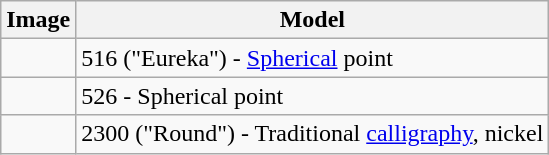<table class="wikitable">
<tr>
<th>Image</th>
<th>Model</th>
</tr>
<tr>
<td></td>
<td>516 ("Eureka") - <a href='#'>Spherical</a> point</td>
</tr>
<tr>
<td></td>
<td>526 - Spherical point</td>
</tr>
<tr>
<td></td>
<td>2300 ("Round") - Traditional <a href='#'>calligraphy</a>, nickel</td>
</tr>
</table>
